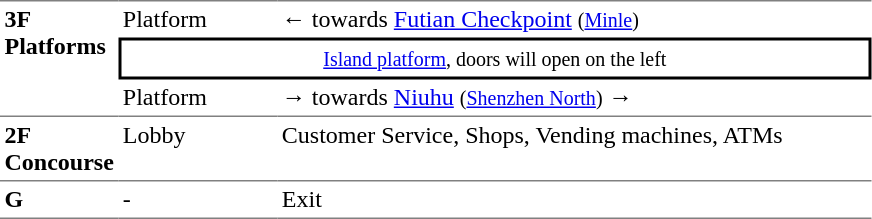<table table border=0 cellspacing=0 cellpadding=3>
<tr>
<td style="border-top:solid 1px gray;" rowspan=3 valign=top><strong>3F<br>Platforms</strong></td>
<td style="border-top:solid 1px gray;" valign=top>Platform </td>
<td style="border-top:solid 1px gray;" valign=top>←  towards <a href='#'>Futian Checkpoint</a> <small>(<a href='#'>Minle</a>)</small></td>
</tr>
<tr>
<td style="border-right:solid 2px black;border-left:solid 2px black;border-top:solid 2px black;border-bottom:solid 2px black;text-align:center;" colspan=2><small><a href='#'>Island platform</a>, doors will open on the left</small></td>
</tr>
<tr>
<td>Platform </td>
<td><span>→</span>  towards <a href='#'>Niuhu</a> <small>(<a href='#'>Shenzhen North</a>)</small> →</td>
</tr>
<tr>
<td style="border-bottom:solid 1px gray; border-top:solid 1px gray;" valign=top width=50><strong>2F<br>Concourse</strong></td>
<td style="border-bottom:solid 1px gray; border-top:solid 1px gray;" valign=top width=100>Lobby</td>
<td style="border-bottom:solid 1px gray; border-top:solid 1px gray;" valign=top width=390>Customer Service, Shops, Vending machines, ATMs</td>
</tr>
<tr>
<td style="border-bottom:solid 1px gray;" width=50 valign=top><strong>G</strong></td>
<td style="border-bottom:solid 1px gray;" width=100 valign=top>-</td>
<td style="border-bottom:solid 1px gray;" width=390 valign=top>Exit</td>
</tr>
</table>
